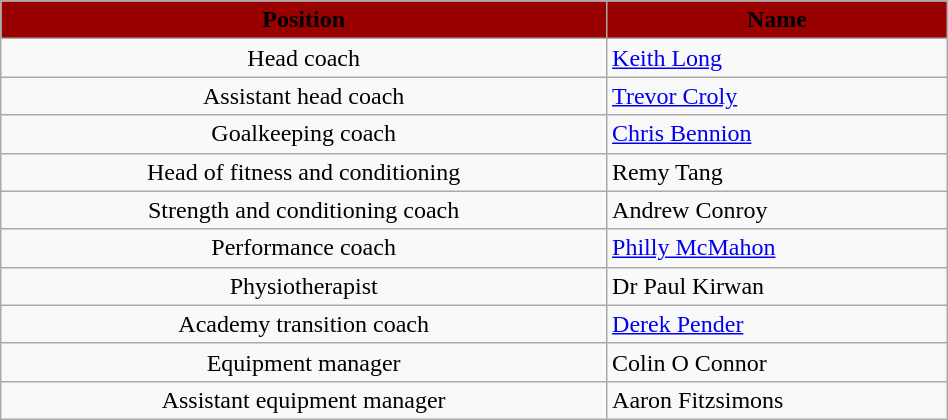<table class="wikitable" style="text-align:center;width:50%;">
<tr>
<th style="background:#990000;color:#000000; text-align:center;">Position</th>
<th style="background:#990000;color:#000000; text-align:center;">Name</th>
</tr>
<tr>
<td>Head coach</td>
<td align=left> <a href='#'>Keith Long</a></td>
</tr>
<tr>
<td>Assistant head coach</td>
<td align=left> <a href='#'>Trevor Croly</a></td>
</tr>
<tr>
<td>Goalkeeping coach</td>
<td align=left> <a href='#'>Chris Bennion</a></td>
</tr>
<tr>
<td>Head of fitness and conditioning</td>
<td align=left> Remy Tang</td>
</tr>
<tr>
<td>Strength and conditioning coach</td>
<td align=left> Andrew Conroy</td>
</tr>
<tr>
<td>Performance coach</td>
<td align=left> <a href='#'>Philly McMahon</a></td>
</tr>
<tr>
<td>Physiotherapist</td>
<td align=left> Dr Paul Kirwan</td>
</tr>
<tr>
<td>Academy transition coach</td>
<td align=left> <a href='#'>Derek Pender</a></td>
</tr>
<tr>
<td>Equipment manager</td>
<td align=left>  Colin O Connor</td>
</tr>
<tr>
<td>Assistant equipment manager</td>
<td align=left>  Aaron Fitzsimons</td>
</tr>
</table>
